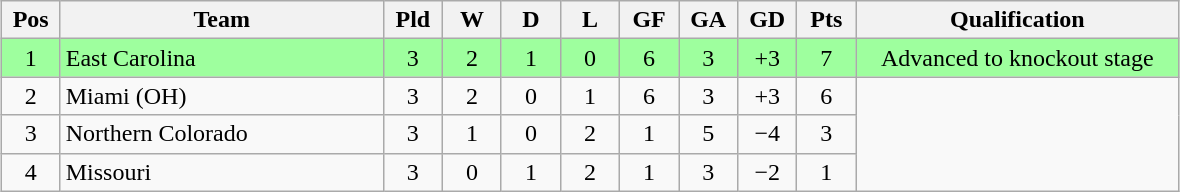<table class="wikitable" style="text-align:center; margin: 1em auto">
<tr>
<th style=width:2em>Pos</th>
<th style=width:13em>Team</th>
<th style=width:2em>Pld</th>
<th style=width:2em>W</th>
<th style=width:2em>D</th>
<th style=width:2em>L</th>
<th style=width:2em>GF</th>
<th style=width:2em>GA</th>
<th style=width:2em>GD</th>
<th style=width:2em>Pts</th>
<th style=width:13em>Qualification</th>
</tr>
<tr bgcolor="#9eff9e">
<td>1</td>
<td style="text-align:left">East Carolina</td>
<td>3</td>
<td>2</td>
<td>1</td>
<td>0</td>
<td>6</td>
<td>3</td>
<td>+3</td>
<td>7</td>
<td>Advanced to knockout stage</td>
</tr>
<tr>
<td>2</td>
<td style="text-align:left">Miami (OH)</td>
<td>3</td>
<td>2</td>
<td>0</td>
<td>1</td>
<td>6</td>
<td>3</td>
<td>+3</td>
<td>6</td>
</tr>
<tr>
<td>3</td>
<td style="text-align:left">Northern Colorado</td>
<td>3</td>
<td>1</td>
<td>0</td>
<td>2</td>
<td>1</td>
<td>5</td>
<td>−4</td>
<td>3</td>
</tr>
<tr>
<td>4</td>
<td style="text-align:left">Missouri</td>
<td>3</td>
<td>0</td>
<td>1</td>
<td>2</td>
<td>1</td>
<td>3</td>
<td>−2</td>
<td>1</td>
</tr>
</table>
